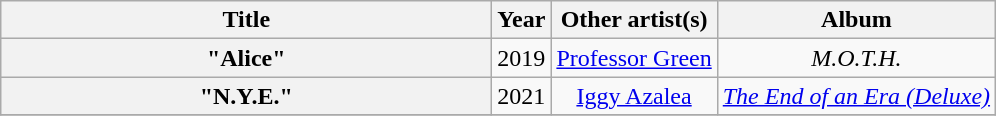<table class="wikitable plainrowheaders" style="text-align:center;">
<tr>
<th scope="col" style="width:20em;">Title</th>
<th scope="col">Year</th>
<th scope="col">Other artist(s)</th>
<th scope="col">Album</th>
</tr>
<tr>
<th scope="row">"Alice"</th>
<td>2019</td>
<td><a href='#'>Professor Green</a></td>
<td><em>M.O.T.H.</em></td>
</tr>
<tr>
<th scope="row">"N.Y.E."</th>
<td>2021</td>
<td><a href='#'>Iggy Azalea</a></td>
<td><em><a href='#'>The End of an Era (Deluxe)</a></em></td>
</tr>
<tr>
</tr>
</table>
